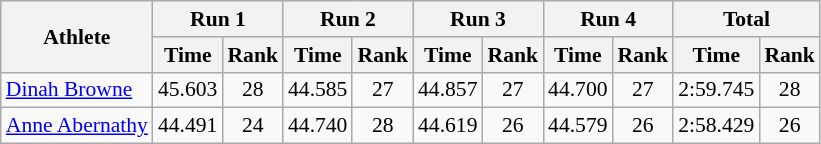<table class="wikitable" border="1" style="font-size:90%">
<tr>
<th rowspan="2">Athlete</th>
<th colspan="2">Run 1</th>
<th colspan="2">Run 2</th>
<th colspan="2">Run 3</th>
<th colspan="2">Run 4</th>
<th colspan="2">Total</th>
</tr>
<tr>
<th>Time</th>
<th>Rank</th>
<th>Time</th>
<th>Rank</th>
<th>Time</th>
<th>Rank</th>
<th>Time</th>
<th>Rank</th>
<th>Time</th>
<th>Rank</th>
</tr>
<tr>
<td><a href='#'>Dinah Browne</a></td>
<td align="center">45.603</td>
<td align="center">28</td>
<td align="center">44.585</td>
<td align="center">27</td>
<td align="center">44.857</td>
<td align="center">27</td>
<td align="center">44.700</td>
<td align="center">27</td>
<td align="center">2:59.745</td>
<td align="center">28</td>
</tr>
<tr>
<td><a href='#'>Anne Abernathy</a></td>
<td align="center">44.491</td>
<td align="center">24</td>
<td align="center">44.740</td>
<td align="center">28</td>
<td align="center">44.619</td>
<td align="center">26</td>
<td align="center">44.579</td>
<td align="center">26</td>
<td align="center">2:58.429</td>
<td align="center">26</td>
</tr>
</table>
